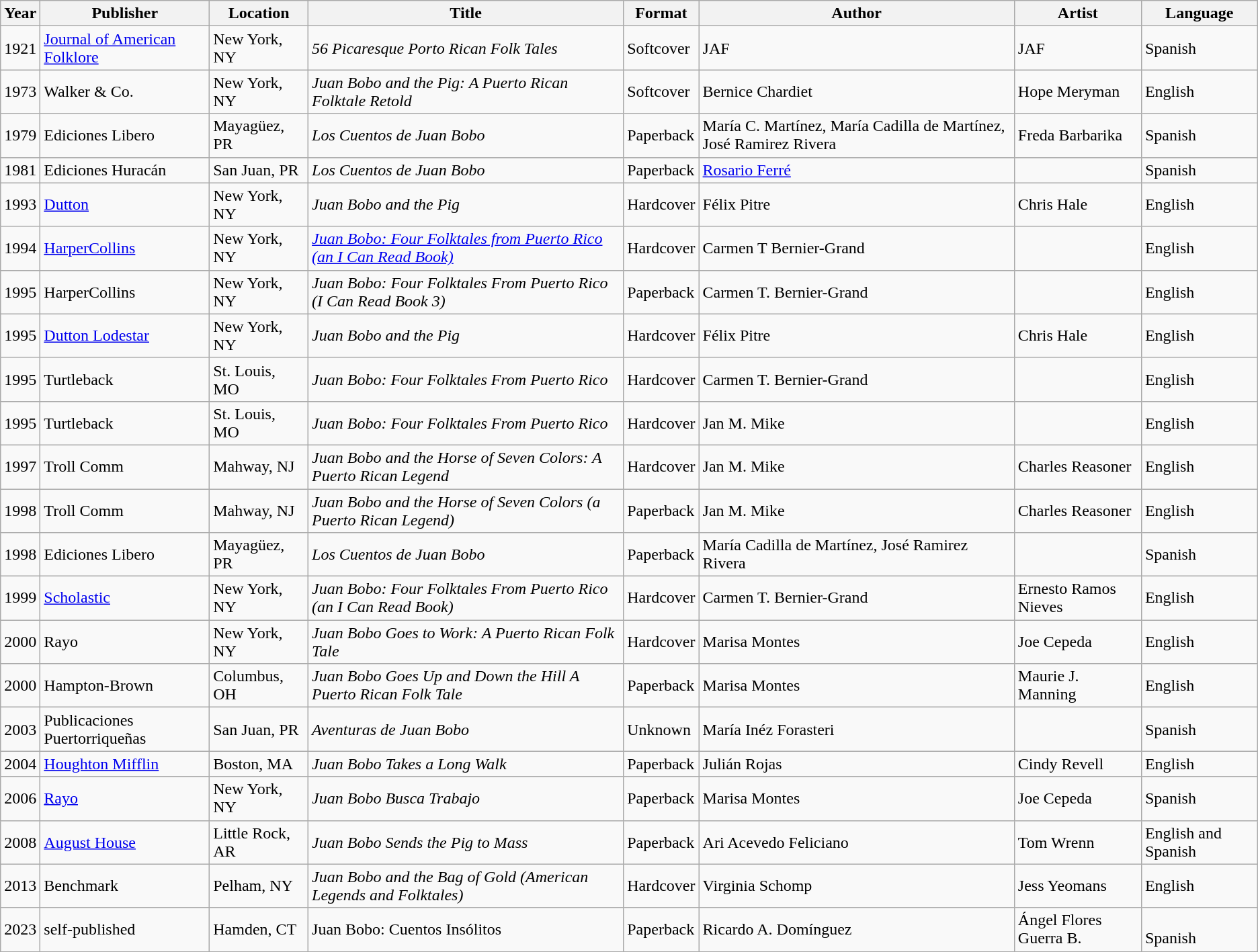<table class="wikitable sortable">
<tr>
<th>Year</th>
<th>Publisher</th>
<th>Location</th>
<th>Title</th>
<th>Format</th>
<th>Author</th>
<th>Artist</th>
<th>Language</th>
</tr>
<tr>
<td>1921</td>
<td><a href='#'>Journal of American Folklore</a></td>
<td>New York, NY</td>
<td><em>56 Picaresque Porto Rican Folk Tales</em></td>
<td>Softcover</td>
<td>JAF</td>
<td>JAF</td>
<td>Spanish</td>
</tr>
<tr>
<td>1973</td>
<td>Walker & Co.</td>
<td>New York, NY</td>
<td><em>Juan Bobo and the Pig: A Puerto Rican Folktale Retold</em></td>
<td>Softcover</td>
<td>Bernice Chardiet</td>
<td>Hope Meryman</td>
<td>English</td>
</tr>
<tr>
<td>1979</td>
<td>Ediciones Libero</td>
<td>Mayagüez, PR</td>
<td><em>Los Cuentos de Juan Bobo</em></td>
<td>Paperback</td>
<td>María C. Martínez, María Cadilla de Martínez, José Ramirez Rivera</td>
<td>Freda Barbarika</td>
<td>Spanish</td>
</tr>
<tr>
<td>1981</td>
<td>Ediciones Huracán</td>
<td>San Juan, PR</td>
<td><em>Los Cuentos de Juan Bobo</em></td>
<td>Paperback</td>
<td><a href='#'>Rosario Ferré</a></td>
<td></td>
<td>Spanish</td>
</tr>
<tr>
<td>1993</td>
<td><a href='#'>Dutton</a></td>
<td>New York, NY</td>
<td><em>Juan Bobo and the Pig</em></td>
<td>Hardcover</td>
<td>Félix Pitre</td>
<td>Chris Hale</td>
<td>English</td>
</tr>
<tr>
<td>1994</td>
<td><a href='#'>HarperCollins</a></td>
<td>New York, NY</td>
<td><em><a href='#'>Juan Bobo: Four Folktales from Puerto Rico (an I Can Read Book)</a></em></td>
<td>Hardcover</td>
<td>Carmen T Bernier-Grand</td>
<td></td>
<td>English</td>
</tr>
<tr>
<td>1995</td>
<td>HarperCollins</td>
<td>New York, NY</td>
<td><em>Juan Bobo: Four Folktales From Puerto Rico (I Can Read Book 3)</em></td>
<td>Paperback</td>
<td>Carmen T. Bernier-Grand</td>
<td></td>
<td>English</td>
</tr>
<tr>
<td>1995</td>
<td><a href='#'>Dutton Lodestar</a></td>
<td>New York, NY</td>
<td><em>Juan Bobo and the Pig</em></td>
<td>Hardcover</td>
<td>Félix Pitre</td>
<td>Chris Hale</td>
<td>English</td>
</tr>
<tr>
<td>1995</td>
<td>Turtleback</td>
<td>St. Louis, MO</td>
<td><em>Juan Bobo: Four Folktales From Puerto Rico</em></td>
<td>Hardcover</td>
<td>Carmen T. Bernier-Grand</td>
<td></td>
<td>English</td>
</tr>
<tr>
<td>1995</td>
<td>Turtleback</td>
<td>St. Louis, MO</td>
<td><em>Juan Bobo: Four Folktales From Puerto Rico</em></td>
<td>Hardcover</td>
<td>Jan M. Mike</td>
<td></td>
<td>English</td>
</tr>
<tr>
<td>1997</td>
<td>Troll Comm</td>
<td>Mahway, NJ</td>
<td><em>Juan Bobo and the Horse of Seven Colors: A Puerto Rican Legend</em></td>
<td>Hardcover</td>
<td>Jan M. Mike</td>
<td>Charles Reasoner</td>
<td>English</td>
</tr>
<tr>
<td>1998</td>
<td>Troll Comm</td>
<td>Mahway, NJ</td>
<td><em>Juan Bobo and the Horse of Seven Colors (a Puerto Rican Legend)</em></td>
<td>Paperback</td>
<td>Jan M. Mike</td>
<td>Charles Reasoner</td>
<td>English</td>
</tr>
<tr>
<td>1998</td>
<td>Ediciones Libero</td>
<td>Mayagüez, PR</td>
<td><em>Los Cuentos de Juan Bobo</em></td>
<td>Paperback</td>
<td>María Cadilla de Martínez, José Ramirez Rivera</td>
<td></td>
<td>Spanish</td>
</tr>
<tr>
<td>1999</td>
<td><a href='#'>Scholastic</a></td>
<td>New York, NY</td>
<td><em>Juan Bobo: Four Folktales From Puerto Rico (an I Can Read Book)</em></td>
<td>Hardcover</td>
<td>Carmen T. Bernier-Grand</td>
<td>Ernesto Ramos Nieves</td>
<td>English</td>
</tr>
<tr>
<td>2000</td>
<td>Rayo</td>
<td>New York, NY</td>
<td><em>Juan Bobo Goes to Work: A Puerto Rican Folk Tale</em></td>
<td>Hardcover</td>
<td>Marisa Montes</td>
<td>Joe Cepeda</td>
<td>English</td>
</tr>
<tr>
<td>2000</td>
<td>Hampton-Brown</td>
<td>Columbus, OH</td>
<td><em>Juan Bobo Goes Up and Down the Hill A Puerto Rican Folk Tale</em></td>
<td>Paperback</td>
<td>Marisa Montes</td>
<td>Maurie J. Manning</td>
<td>English</td>
</tr>
<tr>
<td>2003</td>
<td>Publicaciones Puertorriqueñas</td>
<td>San Juan, PR</td>
<td><em>Aventuras de Juan Bobo</em></td>
<td>Unknown</td>
<td>María Inéz Forasteri</td>
<td></td>
<td>Spanish</td>
</tr>
<tr>
<td>2004</td>
<td><a href='#'>Houghton Mifflin</a></td>
<td>Boston, MA</td>
<td><em>Juan Bobo Takes a Long Walk</em></td>
<td>Paperback</td>
<td>Julián Rojas</td>
<td>Cindy Revell</td>
<td>English</td>
</tr>
<tr>
<td>2006</td>
<td><a href='#'>Rayo</a></td>
<td>New York, NY</td>
<td><em>Juan Bobo Busca Trabajo</em></td>
<td>Paperback</td>
<td>Marisa Montes</td>
<td>Joe Cepeda</td>
<td>Spanish</td>
</tr>
<tr>
<td>2008</td>
<td><a href='#'>August House</a></td>
<td>Little Rock, AR</td>
<td><em>Juan Bobo Sends the Pig to Mass</em></td>
<td>Paperback</td>
<td>Ari Acevedo Feliciano</td>
<td>Tom Wrenn</td>
<td>English and Spanish</td>
</tr>
<tr>
<td>2013</td>
<td>Benchmark</td>
<td>Pelham, NY</td>
<td><em>Juan Bobo and the Bag of Gold (American Legends and Folktales)</em></td>
<td>Hardcover</td>
<td>Virginia Schomp</td>
<td>Jess Yeomans</td>
<td>English</td>
</tr>
<tr>
<td>2023</td>
<td>self-published</td>
<td>Hamden, CT</td>
<td>Juan Bobo: Cuentos Insólitos</td>
<td>Paperback</td>
<td>Ricardo A. Domínguez</td>
<td>Ángel Flores Guerra B.</td>
<td><br>Spanish</td>
</tr>
<tr>
</tr>
<tr style="background: #DDDDDD;" class="sortbottom">
</tr>
<tr bgcolor=#ffffff class="sortbottom">
</tr>
</table>
